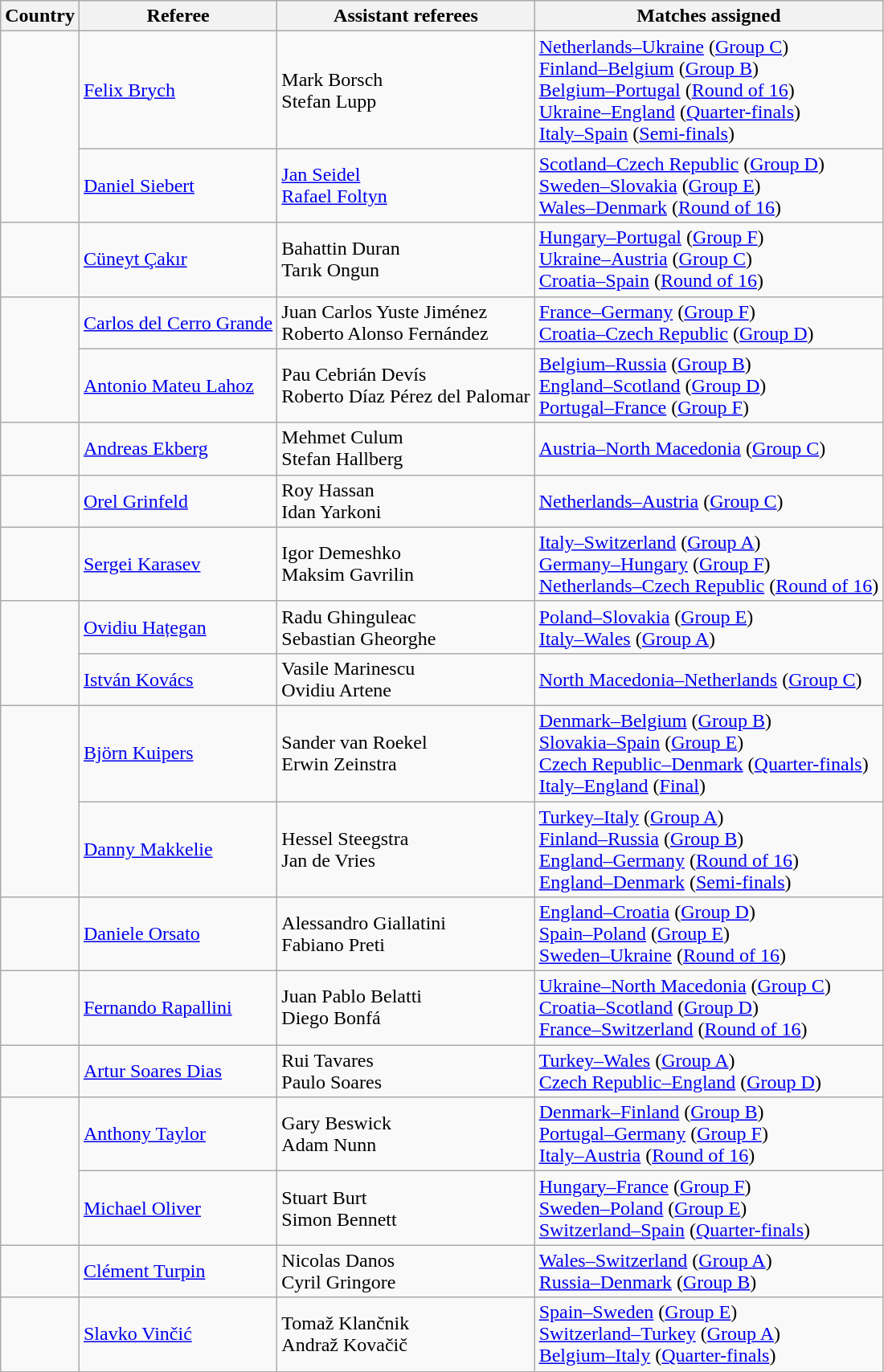<table class="wikitable sortable">
<tr>
<th>Country</th>
<th>Referee</th>
<th class="unsortable">Assistant referees</th>
<th class="unsortable">Matches assigned</th>
</tr>
<tr>
<td rowspan="2"></td>
<td data-sort-value="Brych, Felix"><a href='#'>Felix Brych</a></td>
<td>Mark Borsch<br>Stefan Lupp</td>
<td><a href='#'>Netherlands–Ukraine</a> (<a href='#'>Group C</a>)<br><a href='#'>Finland–Belgium</a> (<a href='#'>Group B</a>)<br><a href='#'>Belgium–Portugal</a> (<a href='#'>Round of 16</a>)<br><a href='#'>Ukraine–England</a> (<a href='#'>Quarter-finals</a>)<br><a href='#'>Italy–Spain</a> (<a href='#'>Semi-finals</a>)</td>
</tr>
<tr>
<td data-sort-value="Siebert, Daniel"><a href='#'>Daniel Siebert</a></td>
<td><a href='#'>Jan Seidel</a><br><a href='#'>Rafael Foltyn</a></td>
<td><a href='#'>Scotland–Czech Republic</a> (<a href='#'>Group D</a>)<br><a href='#'>Sweden–Slovakia</a> (<a href='#'>Group E</a>)<br><a href='#'>Wales–Denmark</a> (<a href='#'>Round of 16</a>)</td>
</tr>
<tr>
<td></td>
<td data-sort-value="Cakir, Cuneyt"><a href='#'>Cüneyt Çakır</a></td>
<td>Bahattin Duran<br>Tarık Ongun</td>
<td><a href='#'>Hungary–Portugal</a> (<a href='#'>Group F</a>)<br><a href='#'>Ukraine–Austria</a> (<a href='#'>Group C</a>)<br><a href='#'>Croatia–Spain</a> (<a href='#'>Round of 16</a>)</td>
</tr>
<tr>
<td rowspan="2"></td>
<td data-sort-value="Cerro Grande, Carlos del"><a href='#'>Carlos del Cerro Grande</a></td>
<td>Juan Carlos Yuste Jiménez<br>Roberto Alonso Fernández</td>
<td><a href='#'>France–Germany</a> (<a href='#'>Group F</a>)<br><a href='#'>Croatia–Czech Republic</a> (<a href='#'>Group D</a>)</td>
</tr>
<tr>
<td data-sort-value="Mateu Lahoz, Antonio"><a href='#'>Antonio Mateu Lahoz</a></td>
<td>Pau Cebrián Devís<br>Roberto Díaz Pérez del Palomar</td>
<td><a href='#'>Belgium–Russia</a> (<a href='#'>Group B</a>)<br><a href='#'>England–Scotland</a> (<a href='#'>Group D</a>)<br><a href='#'>Portugal–France</a> (<a href='#'>Group F</a>)</td>
</tr>
<tr>
<td></td>
<td data-sort-value="Ekberg, Andreas"><a href='#'>Andreas Ekberg</a></td>
<td>Mehmet Culum<br>Stefan Hallberg</td>
<td><a href='#'>Austria–North Macedonia</a> (<a href='#'>Group C</a>)</td>
</tr>
<tr>
<td></td>
<td data-sort-value="Grinfeld, Orel"><a href='#'>Orel Grinfeld</a></td>
<td>Roy Hassan<br>Idan Yarkoni</td>
<td><a href='#'>Netherlands–Austria</a> (<a href='#'>Group C</a>)</td>
</tr>
<tr>
<td></td>
<td data-sort-value="Karasev, Sergei"><a href='#'>Sergei Karasev</a></td>
<td>Igor Demeshko<br>Maksim Gavrilin</td>
<td><a href='#'>Italy–Switzerland</a> (<a href='#'>Group A</a>)<br><a href='#'>Germany–Hungary</a> (<a href='#'>Group F</a>)<br><a href='#'>Netherlands–Czech Republic</a> (<a href='#'>Round of 16</a>)</td>
</tr>
<tr>
<td rowspan="2"></td>
<td data-sort-value="Hategan, Ovidiu"><a href='#'>Ovidiu Hațegan</a></td>
<td>Radu Ghinguleac<br>Sebastian Gheorghe</td>
<td><a href='#'>Poland–Slovakia</a> (<a href='#'>Group E</a>)<br><a href='#'>Italy–Wales</a> (<a href='#'>Group A</a>)</td>
</tr>
<tr>
<td data-sort-value="Kovacs, Istvan"><a href='#'>István Kovács</a></td>
<td>Vasile Marinescu<br>Ovidiu Artene</td>
<td><a href='#'>North Macedonia–Netherlands</a> (<a href='#'>Group C</a>)</td>
</tr>
<tr>
<td rowspan="2"></td>
<td data-sort-value="Kuipers, Bjorn"><a href='#'>Björn Kuipers</a></td>
<td>Sander van Roekel<br>Erwin Zeinstra</td>
<td><a href='#'>Denmark–Belgium</a> (<a href='#'>Group B</a>)<br><a href='#'>Slovakia–Spain</a> (<a href='#'>Group E</a>)<br><a href='#'>Czech Republic–Denmark</a> (<a href='#'>Quarter-finals</a>)<br><a href='#'>Italy–England</a> (<a href='#'>Final</a>)</td>
</tr>
<tr>
<td data-sort-value="Makkelie, Danny"><a href='#'>Danny Makkelie</a></td>
<td>Hessel Steegstra<br>Jan de Vries</td>
<td><a href='#'>Turkey–Italy</a> (<a href='#'>Group A</a>)<br><a href='#'>Finland–Russia</a> (<a href='#'>Group B</a>)<br><a href='#'>England–Germany</a> (<a href='#'>Round of 16</a>)<br><a href='#'>England–Denmark</a> (<a href='#'>Semi-finals</a>)</td>
</tr>
<tr>
<td></td>
<td data-sort-value="Orsato, Daniele"><a href='#'>Daniele Orsato</a></td>
<td>Alessandro Giallatini<br>Fabiano Preti</td>
<td><a href='#'>England–Croatia</a> (<a href='#'>Group D</a>)<br><a href='#'>Spain–Poland</a> (<a href='#'>Group E</a>)<br><a href='#'>Sweden–Ukraine</a> (<a href='#'>Round of 16</a>)</td>
</tr>
<tr>
<td></td>
<td data-sort-value="Rapallini, Fernando"><a href='#'>Fernando Rapallini</a></td>
<td>Juan Pablo Belatti<br>Diego Bonfá</td>
<td><a href='#'>Ukraine–North Macedonia</a> (<a href='#'>Group C</a>)<br><a href='#'>Croatia–Scotland</a> (<a href='#'>Group D</a>)<br><a href='#'>France–Switzerland</a> (<a href='#'>Round of 16</a>)</td>
</tr>
<tr>
<td></td>
<td data-sort-value="Soares Dias, Artur"><a href='#'>Artur Soares Dias</a></td>
<td>Rui Tavares<br>Paulo Soares</td>
<td><a href='#'>Turkey–Wales</a> (<a href='#'>Group A</a>)<br><a href='#'>Czech Republic–England</a> (<a href='#'>Group D</a>)</td>
</tr>
<tr>
<td rowspan="2"></td>
<td data-sort-value="Taylor, Anthony"><a href='#'>Anthony Taylor</a></td>
<td>Gary Beswick<br>Adam Nunn</td>
<td><a href='#'>Denmark–Finland</a> (<a href='#'>Group B</a>)<br><a href='#'>Portugal–Germany</a> (<a href='#'>Group F</a>)<br><a href='#'>Italy–Austria</a> (<a href='#'>Round of 16</a>)</td>
</tr>
<tr>
<td data-sort-value="Oliver, Michael"><a href='#'>Michael Oliver</a></td>
<td>Stuart Burt<br>Simon Bennett</td>
<td><a href='#'>Hungary–France</a> (<a href='#'>Group F</a>)<br><a href='#'>Sweden–Poland</a> (<a href='#'>Group E</a>)<br><a href='#'>Switzerland–Spain</a> (<a href='#'>Quarter-finals</a>)</td>
</tr>
<tr>
<td></td>
<td data-sort-value="Turpin, Clement"><a href='#'>Clément Turpin</a></td>
<td>Nicolas Danos<br>Cyril Gringore</td>
<td><a href='#'>Wales–Switzerland</a> (<a href='#'>Group A</a>)<br><a href='#'>Russia–Denmark</a> (<a href='#'>Group B</a>)</td>
</tr>
<tr>
<td></td>
<td data-sort-value="Vincic, Slavko"><a href='#'>Slavko Vinčić</a></td>
<td>Tomaž Klančnik<br>Andraž Kovačič</td>
<td><a href='#'>Spain–Sweden</a> (<a href='#'>Group E</a>)<br><a href='#'>Switzerland–Turkey</a> (<a href='#'>Group A</a>)<br><a href='#'>Belgium–Italy</a> (<a href='#'>Quarter-finals</a>)</td>
</tr>
</table>
